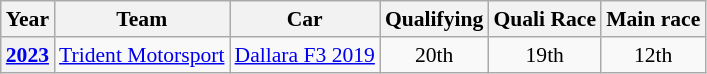<table class="wikitable" style="text-align:center; font-size:90%;">
<tr>
<th>Year</th>
<th>Team</th>
<th>Car</th>
<th>Qualifying</th>
<th>Quali Race</th>
<th>Main race</th>
</tr>
<tr>
<th><a href='#'>2023</a></th>
<td style="text-align:left;"> <a href='#'>Trident Motorsport</a></td>
<td style="text-align:left;"><a href='#'>Dallara F3 2019</a></td>
<td>20th</td>
<td>19th</td>
<td>12th</td>
</tr>
</table>
